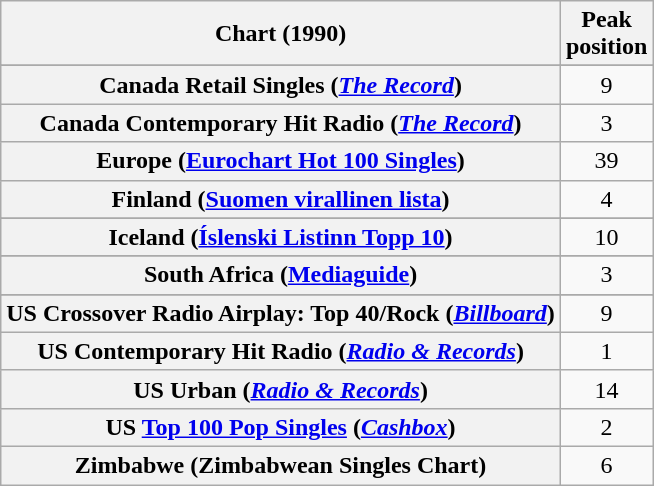<table class="wikitable sortable plainrowheaders" style="text-align:center">
<tr>
<th scope="col">Chart (1990)</th>
<th scope="col">Peak<br>position</th>
</tr>
<tr>
</tr>
<tr>
</tr>
<tr>
</tr>
<tr>
<th scope="row">Canada Retail Singles (<em><a href='#'>The Record</a></em>)</th>
<td>9</td>
</tr>
<tr>
<th scope="row">Canada Contemporary Hit Radio (<em><a href='#'>The Record</a></em>)</th>
<td>3</td>
</tr>
<tr>
<th scope="row">Europe (<a href='#'>Eurochart Hot 100 Singles</a>)</th>
<td>39</td>
</tr>
<tr>
<th scope="row">Finland (<a href='#'>Suomen virallinen lista</a>)</th>
<td>4</td>
</tr>
<tr>
</tr>
<tr>
<th scope="row">Iceland (<a href='#'>Íslenski Listinn Topp 10</a>)</th>
<td>10</td>
</tr>
<tr>
</tr>
<tr>
</tr>
<tr>
</tr>
<tr>
</tr>
<tr>
</tr>
<tr>
<th scope="row">South Africa (<a href='#'>Mediaguide</a>)</th>
<td>3</td>
</tr>
<tr>
</tr>
<tr>
</tr>
<tr>
</tr>
<tr>
</tr>
<tr>
</tr>
<tr>
</tr>
<tr>
<th scope="row">US Crossover Radio Airplay: Top 40/Rock (<em><a href='#'>Billboard</a></em>)</th>
<td>9</td>
</tr>
<tr>
<th scope="row">US Contemporary Hit Radio (<em><a href='#'>Radio & Records</a></em>)</th>
<td>1</td>
</tr>
<tr>
<th scope="row">US Urban (<em><a href='#'>Radio & Records</a></em>)</th>
<td>14</td>
</tr>
<tr>
<th scope="row">US <a href='#'>Top 100 Pop Singles</a> (<em><a href='#'>Cashbox</a></em>)</th>
<td align="center">2</td>
</tr>
<tr>
<th scope="row">Zimbabwe (Zimbabwean Singles Chart)</th>
<td>6</td>
</tr>
</table>
